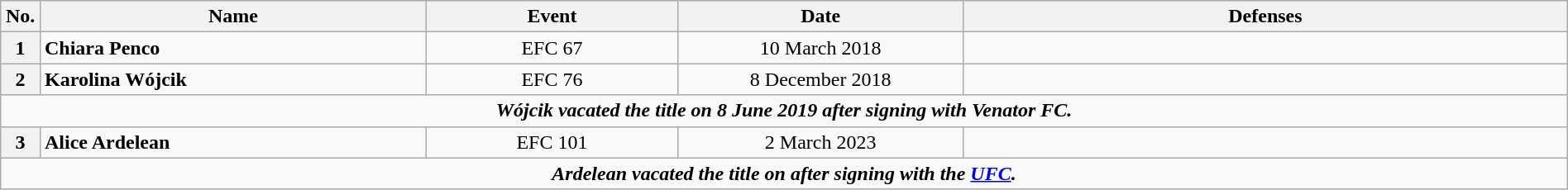<table class="wikitable" width=100%>
<tr>
<th width=1%>No.</th>
<th width=23%>Name</th>
<th width=15%>Event</th>
<th width=17%>Date</th>
<th width=36%>Defenses</th>
</tr>
<tr>
<th>1</th>
<td align=left> <strong>Chiara Penco</strong><br></td>
<td align=center>EFC 67<br></td>
<td align=center>10 March 2018</td>
<td></td>
</tr>
<tr>
<th>2</th>
<td align=left> <strong>Karolina Wójcik</strong></td>
<td align=center>EFC 76<br></td>
<td align=center>8 December 2018</td>
<td></td>
</tr>
<tr>
<td align="center" colspan="6"><strong><em>Wójcik vacated the title on 8 June 2019 after signing with Venator FC.</em></strong></td>
</tr>
<tr>
<th>3</th>
<td align=left> <strong>Alice Ardelean</strong><br></td>
<td align=center>EFC 101<br></td>
<td align=center>2 March 2023</td>
<td></td>
</tr>
<tr>
<td align="center" colspan="6"><strong><em>Ardelean vacated the title on after signing with the <a href='#'>UFC</a>.</em></strong></td>
</tr>
</table>
